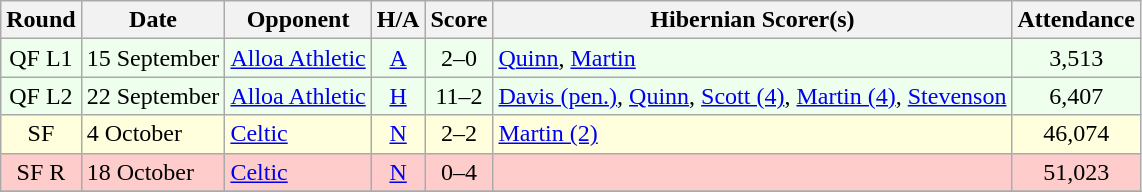<table class="wikitable" style="text-align:center">
<tr>
<th>Round</th>
<th>Date</th>
<th>Opponent</th>
<th>H/A</th>
<th>Score</th>
<th>Hibernian Scorer(s)</th>
<th>Attendance</th>
</tr>
<tr bgcolor=#EEFFEE>
<td>QF L1</td>
<td align=left>15 September</td>
<td align=left><a href='#'>Alloa Athletic</a></td>
<td><a href='#'>A</a></td>
<td>2–0</td>
<td align=left><a href='#'>Quinn</a>, <a href='#'>Martin</a></td>
<td>3,513</td>
</tr>
<tr bgcolor=#EEFFEE>
<td>QF L2</td>
<td align=left>22 September</td>
<td align=left><a href='#'>Alloa Athletic</a></td>
<td><a href='#'>H</a></td>
<td>11–2</td>
<td align=left><a href='#'>Davis (pen.)</a>, <a href='#'>Quinn</a>, <a href='#'>Scott (4)</a>, <a href='#'>Martin (4)</a>, <a href='#'>Stevenson</a></td>
<td>6,407</td>
</tr>
<tr bgcolor=#FFFFDD>
<td>SF</td>
<td align=left>4 October</td>
<td align=left><a href='#'>Celtic</a></td>
<td><a href='#'>N</a></td>
<td>2–2</td>
<td align=left><a href='#'>Martin (2)</a></td>
<td>46,074</td>
</tr>
<tr bgcolor=#FFCCCC>
<td>SF R</td>
<td align=left>18 October</td>
<td align=left><a href='#'>Celtic</a></td>
<td><a href='#'>N</a></td>
<td>0–4</td>
<td align=left></td>
<td>51,023</td>
</tr>
<tr>
</tr>
</table>
